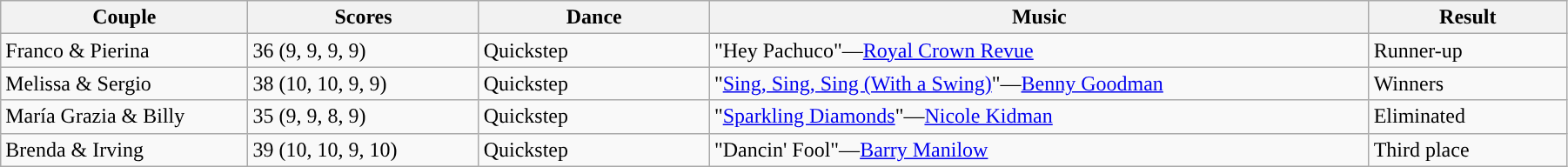<table class="wikitable sortable" style="width:95%; white-space:nowrap;">
<tr>
<th style="width:15%;">Couple</th>
<th style="width:14%;">Scores</th>
<th style="width:14%;">Dance</th>
<th style="width:40%;">Music</th>
<th style="width:12%;">Result</th>
</tr>
<tr>
<td>Franco & Pierina</td>
<td>36 (9, 9, 9, 9)</td>
<td>Quickstep</td>
<td>"Hey Pachuco"—<a href='#'>Royal Crown Revue</a></td>
<td>Runner-up</td>
</tr>
<tr>
<td>Melissa & Sergio</td>
<td>38 (10, 10, 9, 9)</td>
<td>Quickstep</td>
<td>"<a href='#'>Sing, Sing, Sing (With a Swing)</a>"—<a href='#'>Benny Goodman</a></td>
<td>Winners</td>
</tr>
<tr>
<td>María Grazia & Billy</td>
<td>35 (9, 9, 8, 9)</td>
<td>Quickstep</td>
<td>"<a href='#'>Sparkling Diamonds</a>"—<a href='#'>Nicole Kidman</a></td>
<td>Eliminated</td>
</tr>
<tr>
<td>Brenda & Irving</td>
<td>39 (10, 10, 9, 10)</td>
<td>Quickstep</td>
<td>"Dancin' Fool"—<a href='#'>Barry Manilow</a></td>
<td>Third place</td>
</tr>
</table>
